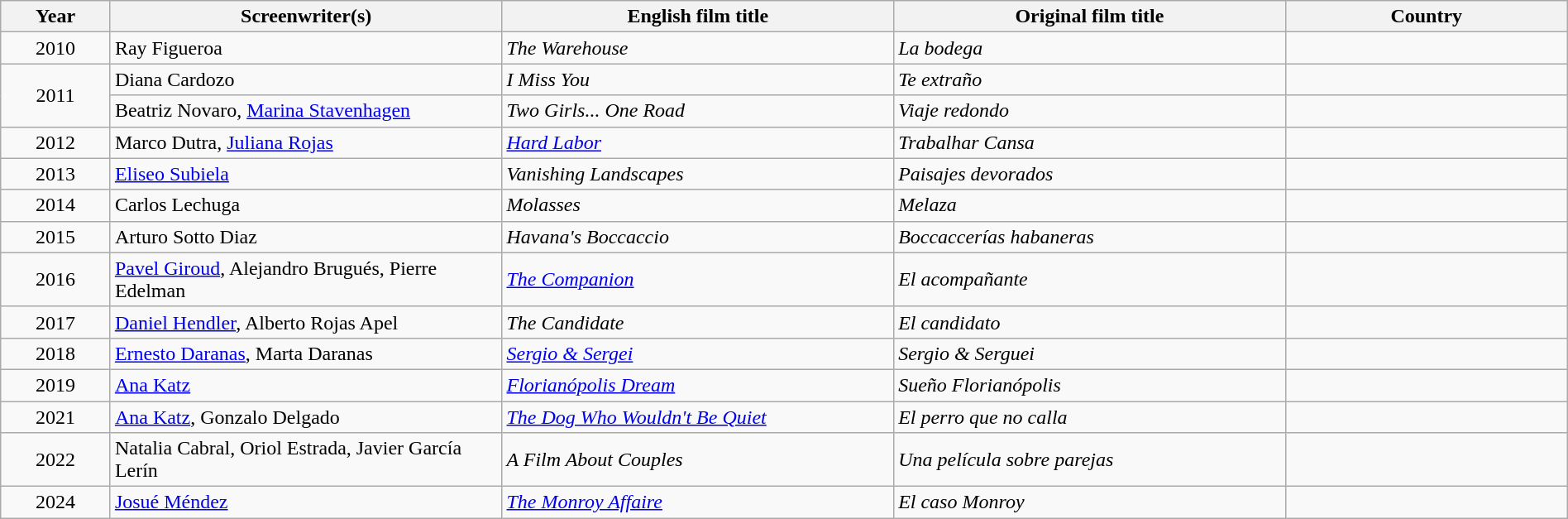<table class="sortable wikitable" width="100%" cellpadding="5">
<tr>
<th width="7%">Year</th>
<th width="25%">Screenwriter(s)</th>
<th width="25%">English film title</th>
<th width="25%">Original film title</th>
<th width="18%">Country</th>
</tr>
<tr>
<td style="text-align:center;">2010</td>
<td>Ray Figueroa</td>
<td><em>The Warehouse</em></td>
<td><em>La bodega</em></td>
<td></td>
</tr>
<tr>
<td rowspan="2" style="text-align:center;">2011</td>
<td>Diana Cardozo</td>
<td><em>I Miss You</em></td>
<td><em>Te extraño</em></td>
<td></td>
</tr>
<tr>
<td>Beatriz Novaro, <a href='#'>Marina Stavenhagen</a></td>
<td><em>Two Girls... One Road</em></td>
<td><em>Viaje redondo</em></td>
<td></td>
</tr>
<tr>
<td style="text-align:center;">2012</td>
<td>Marco Dutra, <a href='#'>Juliana Rojas</a></td>
<td><em><a href='#'>Hard Labor</a></em></td>
<td><em>Trabalhar Cansa</em></td>
<td></td>
</tr>
<tr>
<td style="text-align:center;">2013</td>
<td><a href='#'>Eliseo Subiela</a></td>
<td><em>Vanishing Landscapes</em></td>
<td><em>Paisajes devorados</em></td>
<td></td>
</tr>
<tr>
<td style="text-align:center;">2014</td>
<td>Carlos Lechuga</td>
<td><em>Molasses</em></td>
<td><em>Melaza</em></td>
<td></td>
</tr>
<tr>
<td style="text-align:center;">2015</td>
<td>Arturo Sotto Diaz</td>
<td><em>Havana's Boccaccio</em></td>
<td><em>Boccaccerías habaneras</em></td>
<td></td>
</tr>
<tr>
<td style="text-align:center;">2016</td>
<td><a href='#'>Pavel Giroud</a>, Alejandro Brugués, Pierre Edelman</td>
<td><em><a href='#'>The Companion</a></em></td>
<td><em>El acompañante</em></td>
<td></td>
</tr>
<tr>
<td style="text-align:center;">2017</td>
<td><a href='#'>Daniel Hendler</a>, Alberto Rojas Apel</td>
<td><em>The Candidate</em></td>
<td><em>El candidato</em></td>
<td><br></td>
</tr>
<tr>
<td style="text-align:center;">2018</td>
<td><a href='#'>Ernesto Daranas</a>, Marta Daranas</td>
<td><em><a href='#'>Sergio & Sergei</a></em></td>
<td><em>Sergio & Serguei</em></td>
<td></td>
</tr>
<tr>
<td style="text-align:center;">2019</td>
<td><a href='#'>Ana Katz</a></td>
<td><em><a href='#'>Florianópolis Dream</a></em></td>
<td><em>Sueño Florianópolis</em></td>
<td><br></td>
</tr>
<tr>
<td style="text-align:center;">2021</td>
<td><a href='#'>Ana Katz</a>, Gonzalo Delgado</td>
<td><em><a href='#'>The Dog Who Wouldn't Be Quiet</a></em></td>
<td><em>El perro que no calla</em></td>
<td></td>
</tr>
<tr>
<td style="text-align:center;">2022</td>
<td>Natalia Cabral, Oriol Estrada, Javier García Lerín</td>
<td><em>A Film About Couples</em></td>
<td><em>Una película sobre parejas</em></td>
<td></td>
</tr>
<tr>
<td style="text-align:center;">2024</td>
<td><a href='#'>Josué Méndez</a></td>
<td><em><a href='#'>The Monroy Affaire</a></em></td>
<td><em>El caso Monroy</em></td>
<td><br></td>
</tr>
</table>
